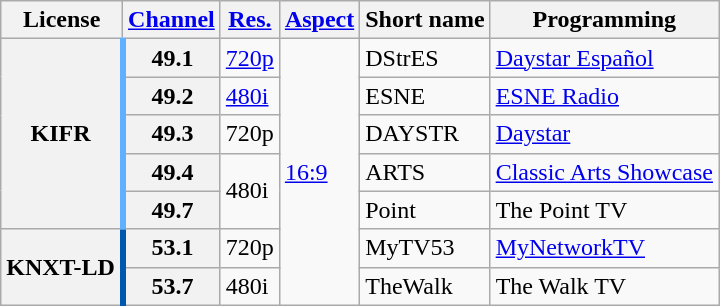<table class="wikitable">
<tr>
<th scope = "col">License</th>
<th scope = "col"><a href='#'>Channel</a></th>
<th scope = "col"><a href='#'>Res.</a></th>
<th scope = "col"><a href='#'>Aspect</a></th>
<th scope = "col">Short name</th>
<th scope = "col">Programming</th>
</tr>
<tr>
<th rowspan = "5" scope = "row" style="border-right: 4px solid #60B0FF;">KIFR</th>
<th scope = "row">49.1</th>
<td rowspan=1><a href='#'>720p</a></td>
<td rowspan=7><a href='#'>16:9</a></td>
<td>DStrES</td>
<td><a href='#'>Daystar Español</a></td>
</tr>
<tr>
<th scope = "row">49.2</th>
<td><a href='#'>480i</a></td>
<td>ESNE</td>
<td><a href='#'>ESNE Radio</a></td>
</tr>
<tr>
<th scope = "row">49.3</th>
<td>720p</td>
<td>DAYSTR</td>
<td><a href='#'>Daystar</a></td>
</tr>
<tr>
<th scope = "row">49.4</th>
<td rowspan=2>480i</td>
<td>ARTS</td>
<td><a href='#'>Classic Arts Showcase</a></td>
</tr>
<tr>
<th scope = "row">49.7</th>
<td>Point</td>
<td>The Point TV</td>
</tr>
<tr>
<th rowspan = "2" scope = "row" style="border-right: 4px solid #0057AF;">KNXT-LD</th>
<th scope = "row">53.1</th>
<td>720p</td>
<td>MyTV53</td>
<td><a href='#'>MyNetworkTV</a></td>
</tr>
<tr>
<th scope = "row">53.7</th>
<td>480i</td>
<td>TheWalk</td>
<td>The Walk TV</td>
</tr>
</table>
